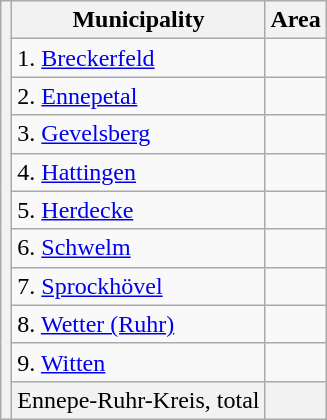<table class="wikitable">
<tr>
<th rowspan="11"></th>
<th>Municipality</th>
<th>Area</th>
</tr>
<tr>
<td>1. <a href='#'>Breckerfeld</a></td>
<td align="right"></td>
</tr>
<tr>
<td>2. <a href='#'>Ennepetal</a></td>
<td align="right"></td>
</tr>
<tr>
<td>3. <a href='#'>Gevelsberg</a></td>
<td align="right"></td>
</tr>
<tr>
<td>4. <a href='#'>Hattingen</a></td>
<td align="right"></td>
</tr>
<tr>
<td>5. <a href='#'>Herdecke</a></td>
<td align="right"></td>
</tr>
<tr>
<td>6. <a href='#'>Schwelm</a></td>
<td align="right"></td>
</tr>
<tr>
<td>7. <a href='#'>Sprockhövel</a></td>
<td align="right"></td>
</tr>
<tr>
<td>8. <a href='#'>Wetter (Ruhr)</a></td>
<td align="right"></td>
</tr>
<tr>
<td>9. <a href='#'>Witten</a></td>
<td align="right"></td>
</tr>
<tr>
<td style="background-color:#F2F2F2">Ennepe-Ruhr-Kreis, total</td>
<td style="background-color:#F2F2F2" align="right"><strong></strong></td>
</tr>
</table>
